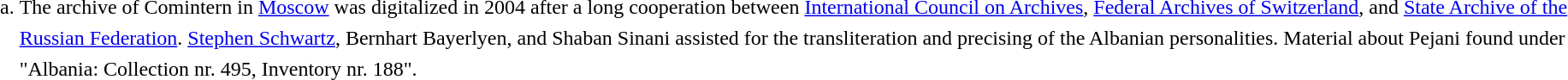<table style="margin-left:13px; line-height:150%; font-size:100%;">
<tr>
<td align="right" valign="top">a.</td>
<td>The archive of Comintern in <a href='#'>Moscow</a> was digitalized in 2004 after a long cooperation between <a href='#'>International Council on Archives</a>, <a href='#'>Federal Archives of Switzerland</a>, and <a href='#'>State Archive of the Russian Federation</a>. <a href='#'>Stephen Schwartz</a>, Bernhart Bayerlyen, and Shaban Sinani assisted for the transliteration and precising of the Albanian personalities. Material about Pejani found under "Albania: Collection nr. 495, Inventory nr. 188".</td>
</tr>
</table>
